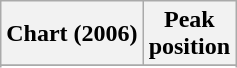<table class="wikitable sortable plainrowheaders" style="text-align:center">
<tr>
<th scope="col">Chart (2006)</th>
<th scope="col">Peak<br>position</th>
</tr>
<tr>
</tr>
<tr>
</tr>
<tr>
</tr>
<tr>
</tr>
</table>
